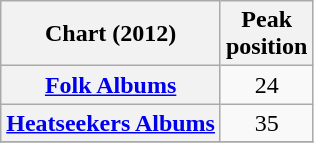<table class="wikitable sortable plainrowheaders">
<tr>
<th scope="col">Chart (2012)</th>
<th scope="col">Peak<br>position</th>
</tr>
<tr>
<th scope="row"><a href='#'>Folk Albums</a></th>
<td align="center">24</td>
</tr>
<tr>
<th scope="row"><a href='#'>Heatseekers Albums</a></th>
<td align="center">35</td>
</tr>
<tr>
</tr>
</table>
